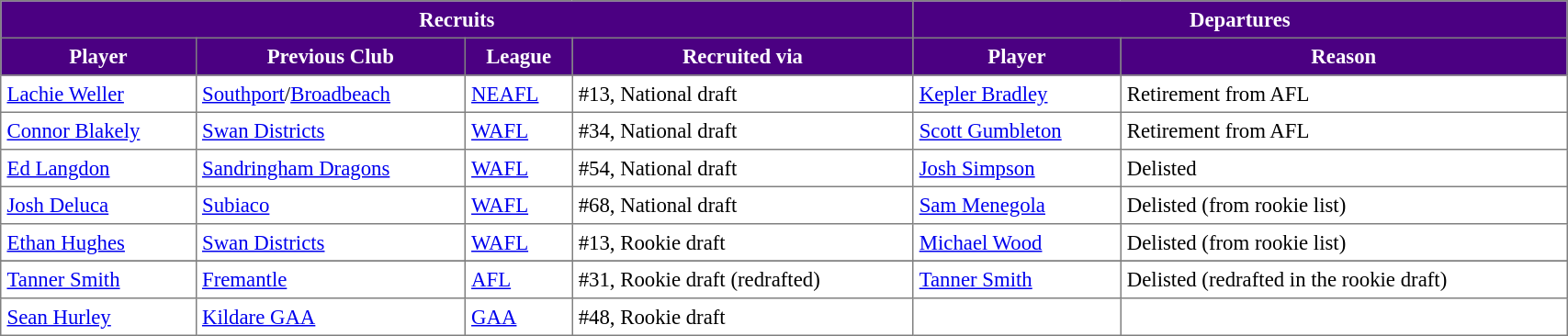<table border="1" cellpadding="4" cellspacing="0"  style="text-align:left; font-size:95%; border-collapse:collapse; width:90%;">
<tr style="text-align:center; background-color: indigo; color: white">
<th colspan="4">Recruits</th>
<th colspan="2">Departures</th>
</tr>
<tr style="text-align:center; background-color: indigo; color: white">
<th>Player</th>
<th>Previous Club</th>
<th>League</th>
<th>Recruited via</th>
<th>Player</th>
<th>Reason</th>
</tr>
<tr>
<td><a href='#'>Lachie Weller</a></td>
<td><a href='#'>Southport</a>/<a href='#'>Broadbeach</a></td>
<td><a href='#'>NEAFL</a></td>
<td>#13, National draft</td>
<td><a href='#'>Kepler Bradley</a></td>
<td>Retirement from AFL</td>
</tr>
<tr>
<td><a href='#'>Connor Blakely</a></td>
<td><a href='#'>Swan Districts</a></td>
<td><a href='#'>WAFL</a></td>
<td>#34, National draft</td>
<td><a href='#'>Scott Gumbleton</a></td>
<td>Retirement from AFL</td>
</tr>
<tr>
<td><a href='#'>Ed Langdon</a></td>
<td><a href='#'>Sandringham Dragons</a></td>
<td><a href='#'>WAFL</a></td>
<td>#54, National draft</td>
<td><a href='#'>Josh Simpson</a></td>
<td>Delisted</td>
</tr>
<tr>
<td><a href='#'>Josh Deluca</a></td>
<td><a href='#'>Subiaco</a></td>
<td><a href='#'>WAFL</a></td>
<td>#68, National draft</td>
<td><a href='#'>Sam Menegola</a></td>
<td>Delisted (from rookie list)</td>
</tr>
<tr>
<td><a href='#'>Ethan Hughes</a></td>
<td><a href='#'>Swan Districts</a></td>
<td><a href='#'>WAFL</a></td>
<td>#13, Rookie draft</td>
<td><a href='#'>Michael Wood</a></td>
<td>Delisted (from rookie list)</td>
</tr>
<tr>
</tr>
<tr>
<td><a href='#'>Tanner Smith</a></td>
<td><a href='#'>Fremantle</a></td>
<td><a href='#'>AFL</a></td>
<td>#31, Rookie draft (redrafted)</td>
<td><a href='#'>Tanner Smith</a></td>
<td>Delisted (redrafted in the rookie draft)</td>
</tr>
<tr>
<td><a href='#'>Sean Hurley</a></td>
<td><a href='#'>Kildare GAA</a></td>
<td><a href='#'>GAA</a></td>
<td>#48, Rookie draft</td>
<td></td>
<td></td>
</tr>
</table>
